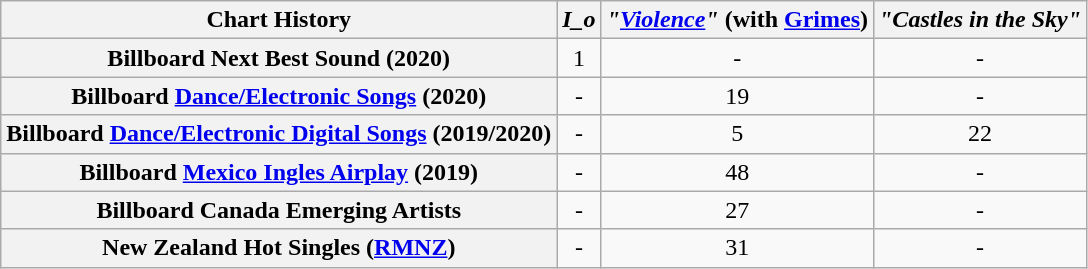<table class="wikitable sortable plainrowheaders" style="text-align:center">
<tr>
<th scope="col">Chart History</th>
<th scope="col"><em>I_o</em></th>
<th scope="col"><em>"<a href='#'>Violence</a>"</em> (with <a href='#'>Grimes</a>)</th>
<th scope="col"><em>"Castles in the Sky"</em></th>
</tr>
<tr>
<th scope="row">Billboard Next Best Sound (2020)</th>
<td>1</td>
<td>-</td>
<td>-</td>
</tr>
<tr>
<th scope="row">Billboard <a href='#'>Dance/Electronic Songs</a> (2020)</th>
<td>-</td>
<td>19</td>
<td>-</td>
</tr>
<tr>
<th scope="row">Billboard <a href='#'>Dance/Electronic Digital Songs</a> (2019/2020)</th>
<td>-</td>
<td>5</td>
<td>22</td>
</tr>
<tr>
<th scope="row">Billboard <a href='#'>Mexico Ingles Airplay</a> (2019)</th>
<td>-</td>
<td>48</td>
<td>-</td>
</tr>
<tr>
<th scope="row">Billboard Canada Emerging Artists</th>
<td>-</td>
<td>27</td>
<td>-</td>
</tr>
<tr>
<th scope="row">New Zealand Hot Singles (<a href='#'>RMNZ</a>)</th>
<td>-</td>
<td>31</td>
<td>-</td>
</tr>
</table>
